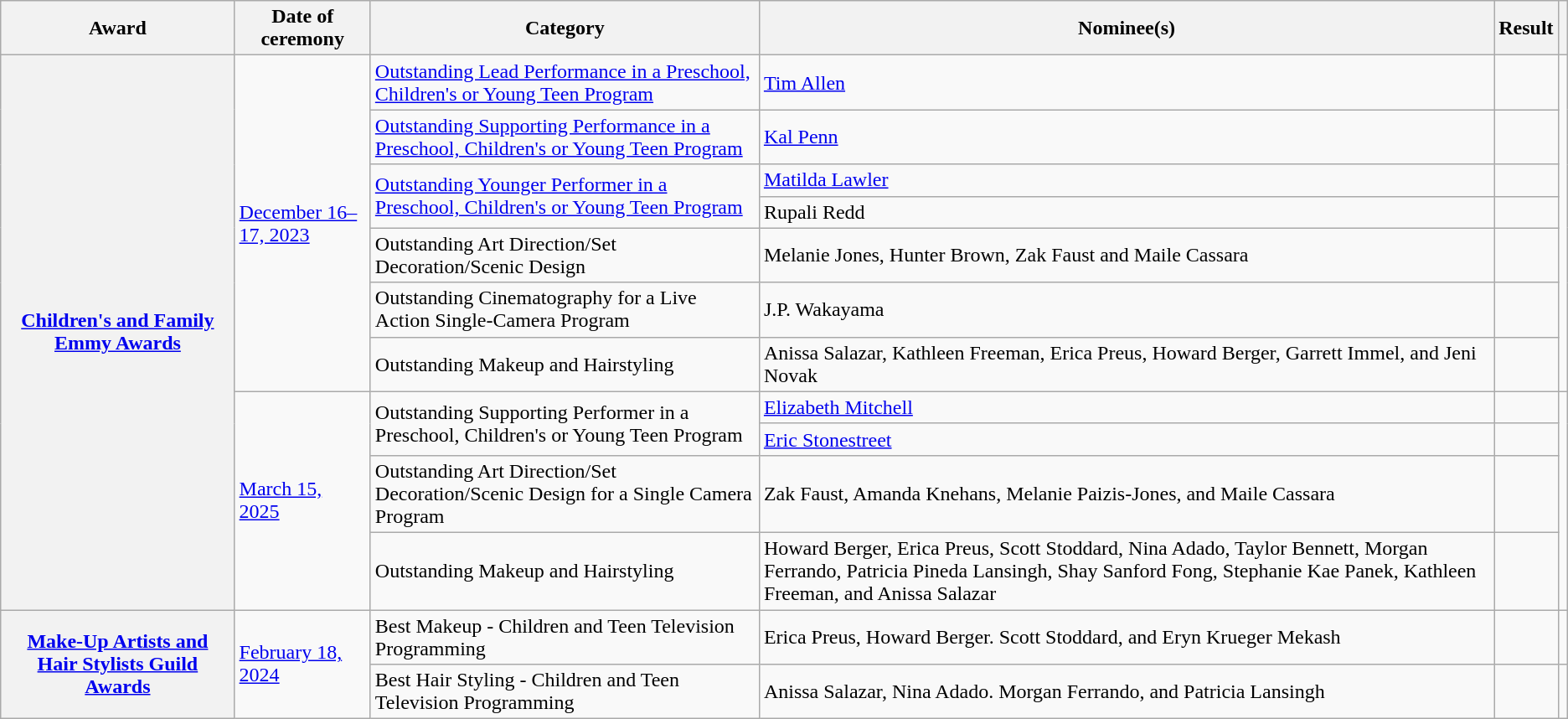<table class="wikitable plainrowheaders">
<tr>
<th scope="col">Award</th>
<th scope="col">Date of ceremony</th>
<th scope="col">Category</th>
<th scope="col">Nominee(s)</th>
<th scope="col">Result</th>
<th scope="col"></th>
</tr>
<tr>
<th scope="row" rowspan="11"><a href='#'>Children's and Family Emmy Awards</a></th>
<td rowspan="7"><a href='#'>December 16–17, 2023</a></td>
<td><a href='#'>Outstanding Lead Performance in a Preschool, Children's or Young Teen Program</a></td>
<td><a href='#'>Tim Allen</a></td>
<td></td>
<td align="center" rowspan="7"></td>
</tr>
<tr>
<td><a href='#'>Outstanding Supporting Performance in a Preschool, Children's or Young Teen Program</a></td>
<td><a href='#'>Kal Penn</a></td>
<td></td>
</tr>
<tr>
<td rowspan="2"><a href='#'>Outstanding Younger Performer in a Preschool, Children's or Young Teen Program</a></td>
<td><a href='#'>Matilda Lawler</a></td>
<td></td>
</tr>
<tr>
<td>Rupali Redd</td>
<td></td>
</tr>
<tr>
<td>Outstanding Art Direction/Set Decoration/Scenic Design</td>
<td>Melanie Jones, Hunter Brown, Zak Faust and Maile Cassara</td>
<td></td>
</tr>
<tr>
<td>Outstanding Cinematography for a Live Action Single-Camera Program</td>
<td>J.P. Wakayama</td>
<td></td>
</tr>
<tr>
<td>Outstanding Makeup and Hairstyling</td>
<td>Anissa Salazar, Kathleen Freeman, Erica Preus, Howard Berger, Garrett Immel, and Jeni Novak</td>
<td></td>
</tr>
<tr>
<td rowspan="4"><a href='#'>March 15, 2025</a></td>
<td rowspan="2">Outstanding Supporting Performer in a Preschool, Children's or Young Teen Program</td>
<td><a href='#'>Elizabeth Mitchell</a></td>
<td></td>
<td style="text-align:center;" rowspan="4"></td>
</tr>
<tr>
<td><a href='#'>Eric Stonestreet</a></td>
<td></td>
</tr>
<tr>
<td>Outstanding Art Direction/Set Decoration/Scenic Design for a Single Camera Program</td>
<td>Zak Faust, Amanda Knehans, Melanie Paizis-Jones, and Maile Cassara</td>
<td></td>
</tr>
<tr>
<td>Outstanding Makeup and Hairstyling</td>
<td>Howard Berger, Erica Preus, Scott Stoddard, Nina Adado, Taylor Bennett, Morgan Ferrando, Patricia Pineda Lansingh, Shay Sanford Fong, Stephanie Kae Panek, Kathleen Freeman, and Anissa Salazar</td>
<td></td>
</tr>
<tr>
<th rowspan="2" scope="row" style="text-align: center;"><a href='#'>Make-Up Artists and Hair Stylists Guild Awards</a></th>
<td rowspan="2"><a href='#'>February 18, 2024</a></td>
<td>Best Makeup - Children and Teen Television Programming</td>
<td>Erica Preus, Howard Berger. Scott Stoddard, and Eryn Krueger Mekash</td>
<td></td>
<td style="text-align:center;"></td>
</tr>
<tr>
<td>Best Hair Styling - Children and Teen Television Programming</td>
<td>Anissa Salazar, Nina Adado. Morgan Ferrando, and Patricia Lansingh</td>
<td></td>
<td style="text-align:center;"></td>
</tr>
</table>
